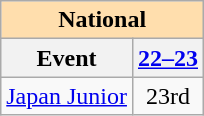<table class="wikitable" style="text-align:center">
<tr>
<th colspan="2" style="background-color: #ffdead; " align="center">National</th>
</tr>
<tr>
<th>Event</th>
<th><a href='#'>22–23</a></th>
</tr>
<tr>
<td align="left"><a href='#'>Japan Junior</a></td>
<td>23rd</td>
</tr>
</table>
